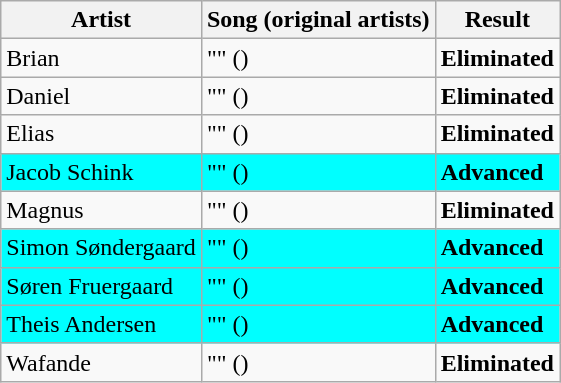<table class=wikitable>
<tr>
<th>Artist</th>
<th>Song (original artists)</th>
<th>Result</th>
</tr>
<tr>
<td>Brian</td>
<td>"" ()</td>
<td><strong>Eliminated</strong></td>
</tr>
<tr>
<td>Daniel</td>
<td>"" ()</td>
<td><strong>Eliminated</strong></td>
</tr>
<tr>
<td>Elias</td>
<td>"" ()</td>
<td><strong>Eliminated</strong></td>
</tr>
<tr style="background:cyan;">
<td>Jacob Schink</td>
<td>"" ()</td>
<td><strong>Advanced</strong></td>
</tr>
<tr>
<td>Magnus</td>
<td>"" ()</td>
<td><strong>Eliminated</strong></td>
</tr>
<tr style="background:cyan;">
<td>Simon Søndergaard</td>
<td>"" ()</td>
<td><strong>Advanced</strong></td>
</tr>
<tr style="background:cyan;">
<td>Søren Fruergaard</td>
<td>"" ()</td>
<td><strong>Advanced</strong></td>
</tr>
<tr style="background:cyan;">
<td>Theis Andersen</td>
<td>"" ()</td>
<td><strong>Advanced</strong></td>
</tr>
<tr>
<td>Wafande</td>
<td>"" ()</td>
<td><strong>Eliminated</strong></td>
</tr>
</table>
